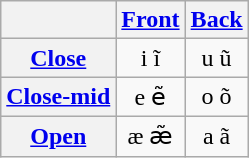<table class="wikitable">
<tr>
<th></th>
<th><a href='#'>Front</a></th>
<th><a href='#'>Back</a></th>
</tr>
<tr align="center">
<th><a href='#'>Close</a></th>
<td>i ĩ</td>
<td>u ũ</td>
</tr>
<tr align="center">
<th><a href='#'>Close-mid</a></th>
<td>e ẽ</td>
<td>o õ</td>
</tr>
<tr align="center">
<th><a href='#'>Open</a></th>
<td>æ æ̃</td>
<td>a ã</td>
</tr>
</table>
